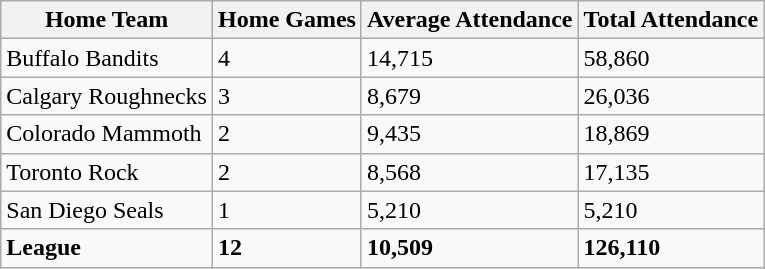<table class="wikitable sortable">
<tr>
<th>Home Team</th>
<th>Home Games</th>
<th>Average Attendance</th>
<th>Total Attendance</th>
</tr>
<tr>
<td>Buffalo Bandits</td>
<td>4</td>
<td>14,715</td>
<td>58,860</td>
</tr>
<tr>
<td>Calgary Roughnecks</td>
<td>3</td>
<td>8,679</td>
<td>26,036</td>
</tr>
<tr>
<td>Colorado Mammoth</td>
<td>2</td>
<td>9,435</td>
<td>18,869</td>
</tr>
<tr>
<td>Toronto Rock</td>
<td>2</td>
<td>8,568</td>
<td>17,135</td>
</tr>
<tr>
<td>San Diego Seals</td>
<td>1</td>
<td>5,210</td>
<td>5,210</td>
</tr>
<tr class="sortbottom">
<td><strong>League</strong></td>
<td><strong>12</strong></td>
<td><strong>10,509</strong></td>
<td><strong>126,110</strong></td>
</tr>
</table>
